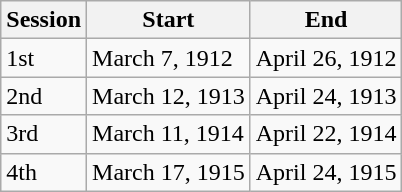<table class="wikitable">
<tr>
<th>Session</th>
<th>Start</th>
<th>End</th>
</tr>
<tr>
<td>1st</td>
<td>March 7, 1912</td>
<td>April 26, 1912</td>
</tr>
<tr>
<td>2nd</td>
<td>March 12, 1913</td>
<td>April 24, 1913</td>
</tr>
<tr>
<td>3rd</td>
<td>March 11, 1914</td>
<td>April 22, 1914</td>
</tr>
<tr>
<td>4th</td>
<td>March 17, 1915</td>
<td>April 24, 1915</td>
</tr>
</table>
